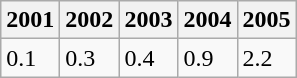<table class="wikitable">
<tr>
<th>2001</th>
<th>2002</th>
<th>2003</th>
<th>2004</th>
<th>2005</th>
</tr>
<tr>
<td>0.1</td>
<td>0.3</td>
<td>0.4</td>
<td>0.9</td>
<td>2.2</td>
</tr>
</table>
